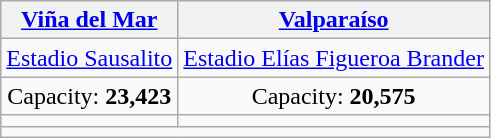<table class=wikitable style="text-align:center"">
<tr>
<th><a href='#'>Viña del Mar</a></th>
<th><a href='#'>Valparaíso</a></th>
</tr>
<tr>
<td><a href='#'>Estadio Sausalito</a></td>
<td><a href='#'>Estadio Elías Figueroa Brander</a></td>
</tr>
<tr>
<td>Capacity: <strong>23,423</strong></td>
<td>Capacity: <strong>20,575</strong></td>
</tr>
<tr>
<td></td>
<td></td>
</tr>
<tr>
<td colspan="2"></td>
</tr>
</table>
